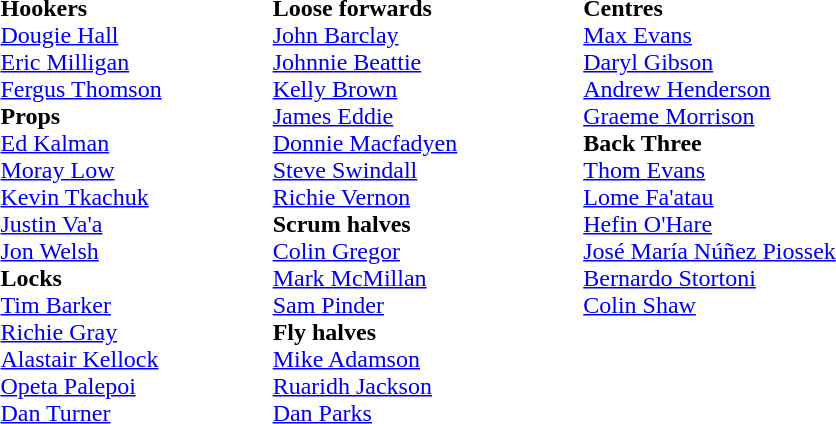<table class="toccolours" style="border-collapse: collapse;">
<tr>
<td valign="top"></td>
<td width="20"> </td>
<td valign="top"><br><strong>Hookers</strong><br>
 <a href='#'>Dougie Hall</a><br>
 <a href='#'>Eric Milligan</a><br>
 <a href='#'>Fergus Thomson</a><br><strong>Props</strong><br>
 <a href='#'>Ed Kalman</a><br>
 <a href='#'>Moray Low</a><br>
 <a href='#'>Kevin Tkachuk</a><br>
 <a href='#'>Justin Va'a</a><br>
 <a href='#'>Jon Welsh</a><br><strong>Locks</strong><br>
 <a href='#'>Tim Barker</a><br>
 <a href='#'>Richie Gray</a><br>
 <a href='#'>Alastair Kellock</a><br>
 <a href='#'>Opeta Palepoi</a><br>
 <a href='#'>Dan Turner</a><br></td>
<td width="70"> </td>
<td valign="top"><br><strong>Loose forwards</strong><br>
 <a href='#'>John Barclay</a><br>
 <a href='#'>Johnnie Beattie</a><br>
 <a href='#'>Kelly Brown</a><br>
 <a href='#'>James Eddie</a><br>
 <a href='#'>Donnie Macfadyen</a><br>
 <a href='#'>Steve Swindall</a><br>
 <a href='#'>Richie Vernon</a><br><strong>Scrum halves</strong> <br>
 <a href='#'>Colin Gregor</a><br>
 <a href='#'>Mark McMillan</a><br>
 <a href='#'>Sam Pinder</a><br><strong>Fly halves</strong> <br>
 <a href='#'>Mike Adamson</a><br>
 <a href='#'>Ruaridh Jackson</a><br>
 <a href='#'>Dan Parks</a><br>
<br></td>
<td width="80"> </td>
<td valign="top"><br><strong>Centres</strong><br>
 <a href='#'>Max Evans</a><br>
 <a href='#'>Daryl Gibson</a><br>
 <a href='#'>Andrew Henderson</a><br>
 <a href='#'>Graeme Morrison</a><br><strong>Back Three</strong><br>
 <a href='#'>Thom Evans</a><br>
 <a href='#'>Lome Fa'atau</a><br>
 <a href='#'>Hefin O'Hare</a><br>
 <a href='#'>José María Núñez Piossek</a><br>
 <a href='#'>Bernardo Stortoni</a><br>
 <a href='#'>Colin Shaw</a><br></td>
<td width="35"> </td>
<td valign="top"></td>
</tr>
</table>
